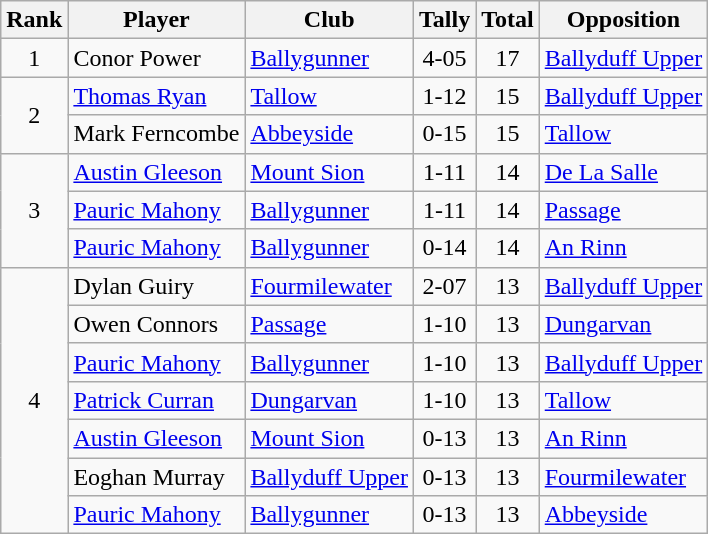<table class="wikitable">
<tr>
<th>Rank</th>
<th>Player</th>
<th>Club</th>
<th>Tally</th>
<th>Total</th>
<th>Opposition</th>
</tr>
<tr>
<td rowspan="1" style="text-align:center;">1</td>
<td>Conor Power</td>
<td><a href='#'>Ballygunner</a></td>
<td align=center>4-05</td>
<td align=center>17</td>
<td><a href='#'>Ballyduff Upper</a></td>
</tr>
<tr>
<td rowspan="2" style="text-align:center;">2</td>
<td><a href='#'>Thomas Ryan</a></td>
<td><a href='#'>Tallow</a></td>
<td align=center>1-12</td>
<td align=center>15</td>
<td><a href='#'>Ballyduff Upper</a></td>
</tr>
<tr>
<td>Mark Ferncombe</td>
<td><a href='#'>Abbeyside</a></td>
<td align=center>0-15</td>
<td align=center>15</td>
<td><a href='#'>Tallow</a></td>
</tr>
<tr>
<td rowspan="3" style="text-align:center;">3</td>
<td><a href='#'>Austin Gleeson</a></td>
<td><a href='#'>Mount Sion</a></td>
<td align=center>1-11</td>
<td align=center>14</td>
<td><a href='#'>De La Salle</a></td>
</tr>
<tr>
<td><a href='#'>Pauric Mahony</a></td>
<td><a href='#'>Ballygunner</a></td>
<td align=center>1-11</td>
<td align=center>14</td>
<td><a href='#'>Passage</a></td>
</tr>
<tr>
<td><a href='#'>Pauric Mahony</a></td>
<td><a href='#'>Ballygunner</a></td>
<td align=center>0-14</td>
<td align=center>14</td>
<td><a href='#'>An Rinn</a></td>
</tr>
<tr>
<td rowspan="7" style="text-align:center;">4</td>
<td>Dylan Guiry</td>
<td><a href='#'>Fourmilewater</a></td>
<td align=center>2-07</td>
<td align=center>13</td>
<td><a href='#'>Ballyduff Upper</a></td>
</tr>
<tr>
<td>Owen Connors</td>
<td><a href='#'>Passage</a></td>
<td align=center>1-10</td>
<td align=center>13</td>
<td><a href='#'>Dungarvan</a></td>
</tr>
<tr>
<td><a href='#'>Pauric Mahony</a></td>
<td><a href='#'>Ballygunner</a></td>
<td align=center>1-10</td>
<td align=center>13</td>
<td><a href='#'>Ballyduff Upper</a></td>
</tr>
<tr>
<td><a href='#'>Patrick Curran</a></td>
<td><a href='#'>Dungarvan</a></td>
<td align=center>1-10</td>
<td align=center>13</td>
<td><a href='#'>Tallow</a></td>
</tr>
<tr>
<td><a href='#'>Austin Gleeson</a></td>
<td><a href='#'>Mount Sion</a></td>
<td align=center>0-13</td>
<td align=center>13</td>
<td><a href='#'>An Rinn</a></td>
</tr>
<tr>
<td>Eoghan Murray</td>
<td><a href='#'>Ballyduff Upper</a></td>
<td align=center>0-13</td>
<td align=center>13</td>
<td><a href='#'>Fourmilewater</a></td>
</tr>
<tr>
<td><a href='#'>Pauric Mahony</a></td>
<td><a href='#'>Ballygunner</a></td>
<td align=center>0-13</td>
<td align=center>13</td>
<td><a href='#'>Abbeyside</a></td>
</tr>
</table>
